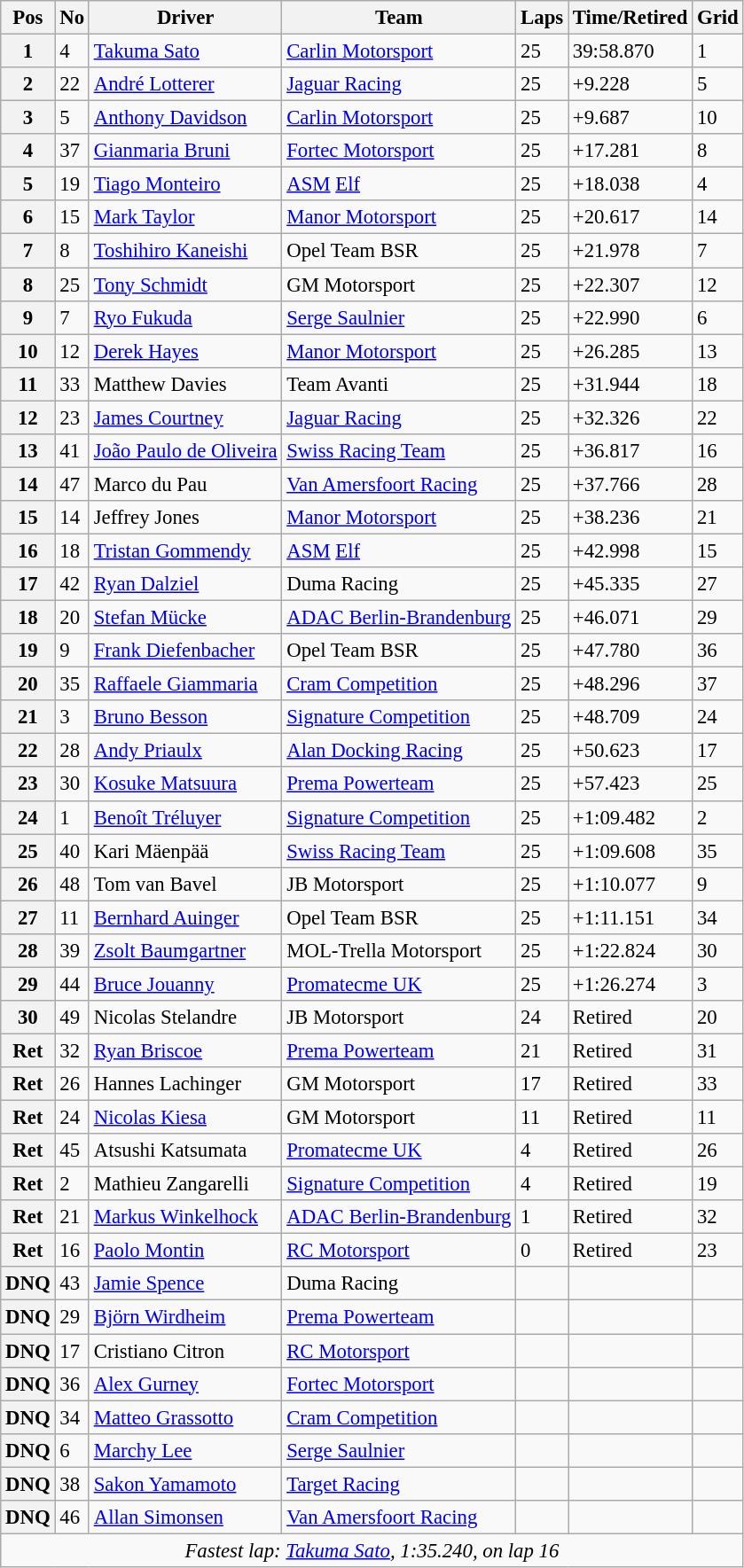<table class="wikitable" style="font-size: 95%;">
<tr>
<th>Pos</th>
<th>No</th>
<th>Driver</th>
<th>Team</th>
<th>Laps</th>
<th>Time/Retired</th>
<th>Grid</th>
</tr>
<tr>
<th>1</th>
<td>4</td>
<td> <a href='#'>Takuma Sato</a></td>
<td><a href='#'>Carlin Motorsport</a></td>
<td>25</td>
<td>39:58.870</td>
<td>1</td>
</tr>
<tr>
<th>2</th>
<td>22</td>
<td> <a href='#'>André Lotterer</a></td>
<td><a href='#'>Jaguar Racing</a></td>
<td>25</td>
<td>+9.228</td>
<td>5</td>
</tr>
<tr>
<th>3</th>
<td>5</td>
<td> <a href='#'>Anthony Davidson</a></td>
<td><a href='#'>Carlin Motorsport</a></td>
<td>25</td>
<td>+9.687</td>
<td>10</td>
</tr>
<tr>
<th>4</th>
<td>37</td>
<td> <a href='#'>Gianmaria Bruni</a></td>
<td><a href='#'>Fortec Motorsport</a></td>
<td>25</td>
<td>+17.281</td>
<td>8</td>
</tr>
<tr>
<th>5</th>
<td>19</td>
<td> <a href='#'>Tiago Monteiro</a></td>
<td><a href='#'>ASM</a> <a href='#'>Elf</a></td>
<td>25</td>
<td>+18.038</td>
<td>4</td>
</tr>
<tr>
<th>6</th>
<td>15</td>
<td> <a href='#'>Mark Taylor</a></td>
<td><a href='#'>Manor Motorsport</a></td>
<td>25</td>
<td>+20.617</td>
<td>14</td>
</tr>
<tr>
<th>7</th>
<td>8</td>
<td> <a href='#'>Toshihiro Kaneishi</a></td>
<td>Opel Team BSR</td>
<td>25</td>
<td>+21.978</td>
<td>7</td>
</tr>
<tr>
<th>8</th>
<td>25</td>
<td> <a href='#'>Tony Schmidt</a></td>
<td>GM Motorsport</td>
<td>25</td>
<td>+22.307</td>
<td>12</td>
</tr>
<tr>
<th>9</th>
<td>7</td>
<td> <a href='#'>Ryo Fukuda</a></td>
<td><a href='#'>Serge Saulnier</a></td>
<td>25</td>
<td>+22.990</td>
<td>6</td>
</tr>
<tr>
<th>10</th>
<td>12</td>
<td> <a href='#'>Derek Hayes</a></td>
<td><a href='#'>Manor Motorsport</a></td>
<td>25</td>
<td>+26.285</td>
<td>13</td>
</tr>
<tr>
<th>11</th>
<td>33</td>
<td> Matthew Davies</td>
<td>Team Avanti</td>
<td>25</td>
<td>+31.944</td>
<td>18</td>
</tr>
<tr>
<th>12</th>
<td>23</td>
<td> <a href='#'>James Courtney</a></td>
<td><a href='#'>Jaguar Racing</a></td>
<td>25</td>
<td>+32.326</td>
<td>22</td>
</tr>
<tr>
<th>13</th>
<td>41</td>
<td> <a href='#'>João Paulo de Oliveira</a></td>
<td><a href='#'>Swiss Racing Team</a></td>
<td>25</td>
<td>+36.817</td>
<td>16</td>
</tr>
<tr>
<th>14</th>
<td>47</td>
<td> Marco du Pau</td>
<td><a href='#'>Van Amersfoort Racing</a></td>
<td>25</td>
<td>+37.766</td>
<td>28</td>
</tr>
<tr>
<th>15</th>
<td>14</td>
<td> Jeffrey Jones</td>
<td><a href='#'>Manor Motorsport</a></td>
<td>25</td>
<td>+38.236</td>
<td>21</td>
</tr>
<tr>
<th>16</th>
<td>18</td>
<td> <a href='#'>Tristan Gommendy</a></td>
<td><a href='#'>ASM</a> <a href='#'>Elf</a></td>
<td>25</td>
<td>+42.998</td>
<td>15</td>
</tr>
<tr>
<th>17</th>
<td>42</td>
<td> <a href='#'>Ryan Dalziel</a></td>
<td>Duma Racing</td>
<td>25</td>
<td>+45.335</td>
<td>27</td>
</tr>
<tr>
<th>18</th>
<td>20</td>
<td> <a href='#'>Stefan Mücke</a></td>
<td><a href='#'>ADAC Berlin-Brandenburg</a></td>
<td>25</td>
<td>+46.071</td>
<td>29</td>
</tr>
<tr>
<th>19</th>
<td>9</td>
<td> <a href='#'>Frank Diefenbacher</a></td>
<td>Opel Team BSR</td>
<td>25</td>
<td>+47.780</td>
<td>36</td>
</tr>
<tr>
<th>20</th>
<td>35</td>
<td> <a href='#'>Raffaele Giammaria</a></td>
<td><a href='#'>Cram Competition</a></td>
<td>25</td>
<td>+48.296</td>
<td>37</td>
</tr>
<tr>
<th>21</th>
<td>3</td>
<td> <a href='#'>Bruno Besson</a></td>
<td><a href='#'>Signature Competition</a></td>
<td>25</td>
<td>+48.709</td>
<td>24</td>
</tr>
<tr>
<th>22</th>
<td>28</td>
<td> <a href='#'>Andy Priaulx</a></td>
<td><a href='#'>Alan Docking Racing</a></td>
<td>25</td>
<td>+50.623</td>
<td>17</td>
</tr>
<tr>
<th>23</th>
<td>30</td>
<td> <a href='#'>Kosuke Matsuura</a></td>
<td><a href='#'>Prema Powerteam</a></td>
<td>25</td>
<td>+57.423</td>
<td>25</td>
</tr>
<tr>
<th>24</th>
<td>1</td>
<td> <a href='#'>Benoît Tréluyer</a></td>
<td><a href='#'>Signature Competition</a></td>
<td>25</td>
<td>+1:09.482</td>
<td>2</td>
</tr>
<tr>
<th>25</th>
<td>40</td>
<td> Kari Mäenpää</td>
<td><a href='#'>Swiss Racing Team</a></td>
<td>25</td>
<td>+1:09.608</td>
<td>35</td>
</tr>
<tr>
<th>26</th>
<td>48</td>
<td> Tom van Bavel</td>
<td>JB Motorsport</td>
<td>25</td>
<td>+1:10.077</td>
<td>9</td>
</tr>
<tr>
<th>27</th>
<td>11</td>
<td> <a href='#'>Bernhard Auinger</a></td>
<td>Opel Team BSR</td>
<td>25</td>
<td>+1:11.151</td>
<td>34</td>
</tr>
<tr>
<th>28</th>
<td>39</td>
<td> <a href='#'>Zsolt Baumgartner</a></td>
<td>MOL-Trella Motorsport</td>
<td>25</td>
<td>+1:22.824</td>
<td>30</td>
</tr>
<tr>
<th>29</th>
<td>44</td>
<td> <a href='#'>Bruce Jouanny</a></td>
<td><a href='#'>Promatecme UK</a></td>
<td>25</td>
<td>+1:26.274</td>
<td>3</td>
</tr>
<tr>
<th>30</th>
<td>49</td>
<td> Nicolas Stelandre</td>
<td>JB Motorsport</td>
<td>24</td>
<td>Retired</td>
<td>20</td>
</tr>
<tr>
<th>Ret</th>
<td>32</td>
<td> <a href='#'>Ryan Briscoe</a></td>
<td><a href='#'>Prema Powerteam</a></td>
<td>21</td>
<td>Retired</td>
<td>31</td>
</tr>
<tr>
<th>Ret</th>
<td>26</td>
<td> Hannes Lachinger</td>
<td>GM Motorsport</td>
<td>17</td>
<td>Retired</td>
<td>33</td>
</tr>
<tr>
<th>Ret</th>
<td>24</td>
<td> <a href='#'>Nicolas Kiesa</a></td>
<td>GM Motorsport</td>
<td>11</td>
<td>Retired</td>
<td>11</td>
</tr>
<tr>
<th>Ret</th>
<td>45</td>
<td> Atsushi Katsumata</td>
<td><a href='#'>Promatecme UK</a></td>
<td>4</td>
<td>Retired</td>
<td>26</td>
</tr>
<tr>
<th>Ret</th>
<td>2</td>
<td> Mathieu Zangarelli</td>
<td><a href='#'>Signature Competition</a></td>
<td>4</td>
<td>Retired</td>
<td>19</td>
</tr>
<tr>
<th>Ret</th>
<td>21</td>
<td> <a href='#'>Markus Winkelhock</a></td>
<td><a href='#'>ADAC Berlin-Brandenburg</a></td>
<td>1</td>
<td>Retired</td>
<td>32</td>
</tr>
<tr>
<th>Ret</th>
<td>16</td>
<td> <a href='#'>Paolo Montin</a></td>
<td><a href='#'>RC Motorsport</a></td>
<td>0</td>
<td>Retired</td>
<td>23</td>
</tr>
<tr>
<th>DNQ</th>
<td>43</td>
<td> <a href='#'>Jamie Spence</a></td>
<td>Duma Racing</td>
<td></td>
<td></td>
<td></td>
</tr>
<tr>
<th>DNQ</th>
<td>29</td>
<td> <a href='#'>Björn Wirdheim</a></td>
<td><a href='#'>Prema Powerteam</a></td>
<td></td>
<td></td>
<td></td>
</tr>
<tr>
<th>DNQ</th>
<td>17</td>
<td> Cristiano Citron</td>
<td><a href='#'>RC Motorsport</a></td>
<td></td>
<td></td>
<td></td>
</tr>
<tr>
<th>DNQ</th>
<td>36</td>
<td> <a href='#'>Alex Gurney</a></td>
<td><a href='#'>Fortec Motorsport</a></td>
<td></td>
<td></td>
<td></td>
</tr>
<tr>
<th>DNQ</th>
<td>34</td>
<td> <a href='#'>Matteo Grassotto</a></td>
<td><a href='#'>Cram Competition</a></td>
<td></td>
<td></td>
<td></td>
</tr>
<tr>
<th>DNQ</th>
<td>6</td>
<td> <a href='#'>Marchy Lee</a></td>
<td><a href='#'>Serge Saulnier</a></td>
<td></td>
<td></td>
<td></td>
</tr>
<tr>
<th>DNQ</th>
<td>38</td>
<td> <a href='#'>Sakon Yamamoto</a></td>
<td><a href='#'>Target Racing</a></td>
<td></td>
<td></td>
<td></td>
</tr>
<tr>
<th>DNQ</th>
<td>46</td>
<td> <a href='#'>Allan Simonsen</a></td>
<td><a href='#'>Van Amersfoort Racing</a></td>
<td></td>
<td></td>
<td></td>
</tr>
<tr>
<td colspan=7 align=center><em>Fastest lap: <a href='#'>Takuma Sato</a>, 1:35.240,  on lap 16</em></td>
</tr>
</table>
